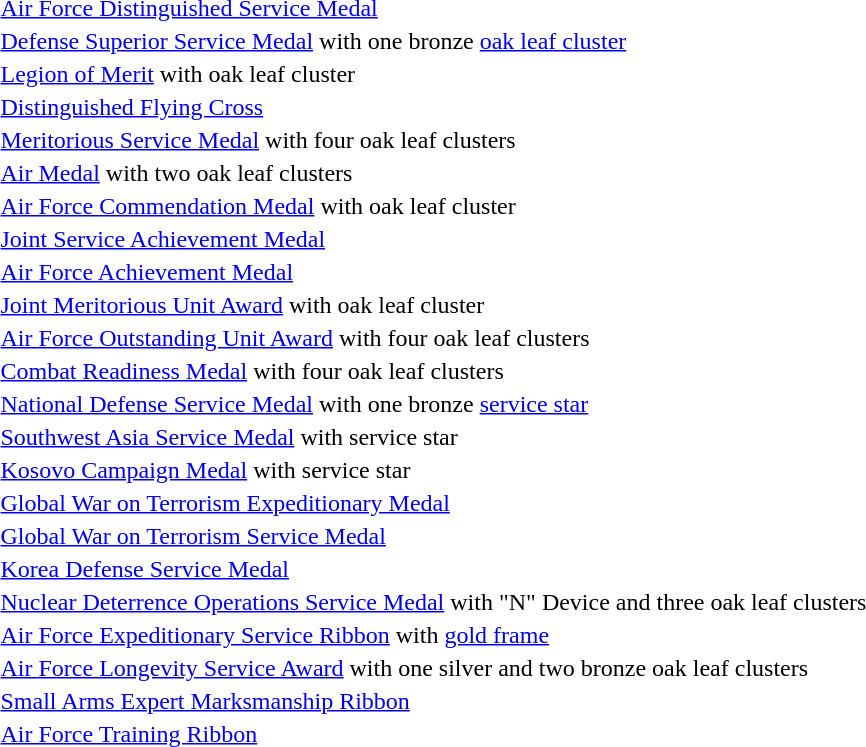<table>
<tr>
<td></td>
<td><a href='#'>Air Force Distinguished Service Medal</a></td>
</tr>
<tr>
<td></td>
<td><a href='#'>Defense Superior Service Medal</a> with one bronze <a href='#'>oak leaf cluster</a></td>
</tr>
<tr>
<td></td>
<td><a href='#'>Legion of Merit</a> with oak leaf cluster</td>
</tr>
<tr>
<td></td>
<td><a href='#'>Distinguished Flying Cross</a></td>
</tr>
<tr>
<td><span></span><span></span><span></span><span></span></td>
<td><a href='#'>Meritorious Service Medal</a> with four oak leaf clusters</td>
</tr>
<tr>
<td><span></span><span></span></td>
<td><a href='#'>Air Medal</a> with two oak leaf clusters</td>
</tr>
<tr>
<td></td>
<td><a href='#'>Air Force Commendation Medal</a> with oak leaf cluster</td>
</tr>
<tr>
<td></td>
<td><a href='#'>Joint Service Achievement Medal</a></td>
</tr>
<tr>
<td></td>
<td><a href='#'>Air Force Achievement Medal</a></td>
</tr>
<tr>
<td></td>
<td><a href='#'>Joint Meritorious Unit Award</a> with oak leaf cluster</td>
</tr>
<tr>
<td><span></span><span></span><span></span><span></span></td>
<td><a href='#'>Air Force Outstanding Unit Award</a> with four oak leaf clusters</td>
</tr>
<tr>
<td><span></span><span></span><span></span><span></span></td>
<td><a href='#'>Combat Readiness Medal</a> with four oak leaf clusters</td>
</tr>
<tr>
<td></td>
<td><a href='#'>National Defense Service Medal</a> with one bronze <a href='#'>service star</a></td>
</tr>
<tr>
<td></td>
<td><a href='#'>Southwest Asia Service Medal</a> with service star</td>
</tr>
<tr>
<td></td>
<td><a href='#'>Kosovo Campaign Medal</a> with service star</td>
</tr>
<tr>
<td></td>
<td><a href='#'>Global War on Terrorism Expeditionary Medal</a></td>
</tr>
<tr>
<td></td>
<td><a href='#'>Global War on Terrorism Service Medal</a></td>
</tr>
<tr>
<td></td>
<td><a href='#'>Korea Defense Service Medal</a></td>
</tr>
<tr>
<td><span></span><span></span><span></span><span></span></td>
<td><a href='#'>Nuclear Deterrence Operations Service Medal</a> with "N" Device and three oak leaf clusters</td>
</tr>
<tr>
<td></td>
<td><a href='#'>Air Force Expeditionary Service Ribbon</a> with <a href='#'>gold frame</a></td>
</tr>
<tr>
<td><span></span><span></span><span></span></td>
<td><a href='#'>Air Force Longevity Service Award</a> with one silver and two bronze oak leaf clusters</td>
</tr>
<tr>
<td></td>
<td><a href='#'>Small Arms Expert Marksmanship Ribbon</a></td>
</tr>
<tr>
<td></td>
<td><a href='#'>Air Force Training Ribbon</a></td>
</tr>
</table>
